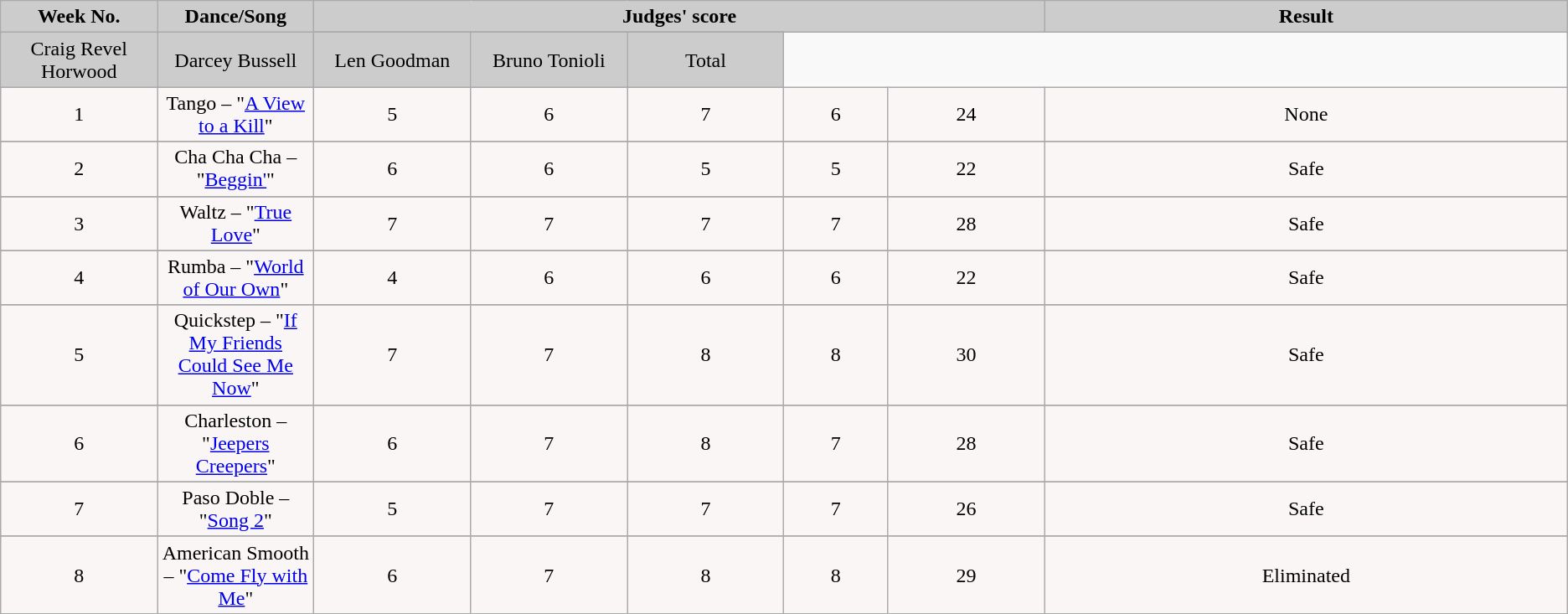<table class="wikitable">
<tr>
<td rowspan="2" bgcolor="CCCCCC" align="Center"><strong>Week No.</strong></td>
<td rowspan="2" bgcolor="CCCCCC" align="Center"><strong>Dance/Song</strong></td>
<td colspan="5" bgcolor="CCCCCC" align="Center"><strong>Judges' score</strong></td>
<td rowspan="2" bgcolor="CCCCCC" align="Center"><strong>Result</strong></td>
</tr>
<tr>
</tr>
<tr>
<td bgcolor="CCCCCC" width="10%" align="center">Craig Revel Horwood</td>
<td bgcolor="CCCCCC" width="10%" align="center">Darcey Bussell</td>
<td bgcolor="CCCCCC" width="10%" align="center">Len Goodman</td>
<td bgcolor="CCCCCC" width="10%" align="center">Bruno Tonioli</td>
<td bgcolor="CCCCCC" width="10%" align="center">Total</td>
</tr>
<tr>
</tr>
<tr>
<td align="center" bgcolor="FAF6F6">1</td>
<td align="center" bgcolor="FAF6F6">Tango – "<a href='#'>A View to a Kill</a>"</td>
<td align="center" bgcolor="FAF6F6">5</td>
<td align="center" bgcolor="FAF6F6">6</td>
<td align="center" bgcolor="FAF6F6">7</td>
<td align="center" bgcolor="FAF6F6">6</td>
<td align="center" bgcolor="FAF6F6">24</td>
<td align="center" bgcolor="FAF6F6">None</td>
</tr>
<tr>
</tr>
<tr>
<td align="center" bgcolor="FAF6F6">2</td>
<td align="center" bgcolor="FAF6F6">Cha Cha Cha – "<a href='#'>Beggin'</a>"</td>
<td align="center" bgcolor="FAF6F6">6</td>
<td align="center" bgcolor="FAF6F6">6</td>
<td align="center" bgcolor="FAF6F6">5</td>
<td align="center" bgcolor="FAF6F6">5</td>
<td align="center" bgcolor="FAF6F6">22</td>
<td align="center" bgcolor="FAF6F6">Safe</td>
</tr>
<tr>
</tr>
<tr>
<td align="center" bgcolor="FAF6F6">3</td>
<td align="center" bgcolor="FAF6F6">Waltz – "<a href='#'>True Love</a>"</td>
<td align="center" bgcolor="FAF6F6">7</td>
<td align="center" bgcolor="FAF6F6">7</td>
<td align="center" bgcolor="FAF6F6">7</td>
<td align="center" bgcolor="FAF6F6">7</td>
<td align="center" bgcolor="FAF6F6">28</td>
<td align="center" bgcolor="FAF6F6">Safe</td>
</tr>
<tr>
</tr>
<tr>
<td align="center" bgcolor="FAF6F6">4</td>
<td align="center" bgcolor="FAF6F6">Rumba – "<a href='#'>World of Our Own</a>"</td>
<td align="center" bgcolor="FAF6F6">4</td>
<td align="center" bgcolor="FAF6F6">6</td>
<td align="center" bgcolor="FAF6F6">6</td>
<td align="center" bgcolor="FAF6F6">6</td>
<td align="center" bgcolor="FAF6F6">22</td>
<td align="center" bgcolor="FAF6F6">Safe</td>
</tr>
<tr>
</tr>
<tr>
<td align="center" bgcolor="FAF6F6">5</td>
<td align="center" bgcolor="FAF6F6">Quickstep – "<a href='#'>If My Friends Could See Me Now</a>"</td>
<td align="center" bgcolor="FAF6F6">7</td>
<td align="center" bgcolor="FAF6F6">7</td>
<td align="center" bgcolor="FAF6F6">8</td>
<td align="center" bgcolor="FAF6F6">8</td>
<td align="center" bgcolor="FAF6F6">30</td>
<td align="center" bgcolor="FAF6F6">Safe</td>
</tr>
<tr>
</tr>
<tr>
<td align="center" bgcolor="FAF6F6">6</td>
<td align="center" bgcolor="FAF6F6">Charleston – "<a href='#'>Jeepers Creepers</a>"</td>
<td align="center" bgcolor="FAF6F6">6</td>
<td align="center" bgcolor="FAF6F6">7</td>
<td align="center" bgcolor="FAF6F6">8</td>
<td align="center" bgcolor="FAF6F6">7</td>
<td align="center" bgcolor="FAF6F6">28</td>
<td align="center" bgcolor="FAF6F6">Safe</td>
</tr>
<tr>
</tr>
<tr>
<td align="center" bgcolor="FAF6F6">7</td>
<td align="center" bgcolor="FAF6F6">Paso Doble – "<a href='#'>Song 2</a>"</td>
<td align="center" bgcolor="FAF6F6">5</td>
<td align="center" bgcolor="FAF6F6">7</td>
<td align="center" bgcolor="FAF6F6">7</td>
<td align="center" bgcolor="FAF6F6">7</td>
<td align="center" bgcolor="FAF6F6">26</td>
<td align="center" bgcolor="FAF6F6">Safe</td>
</tr>
<tr>
</tr>
<tr>
<td align="center" bgcolor="FAF6F6">8</td>
<td align="center" bgcolor="FAF6F6">American Smooth – "<a href='#'>Come Fly with Me</a>"</td>
<td align="center" bgcolor="FAF6F6">6</td>
<td align="center" bgcolor="FAF6F6">7</td>
<td align="center" bgcolor="FAF6F6">8</td>
<td align="center" bgcolor="FAF6F6">8</td>
<td align="center" bgcolor="FAF6F6">29</td>
<td align="center" bgcolor="FAF6F6">Eliminated</td>
</tr>
</table>
